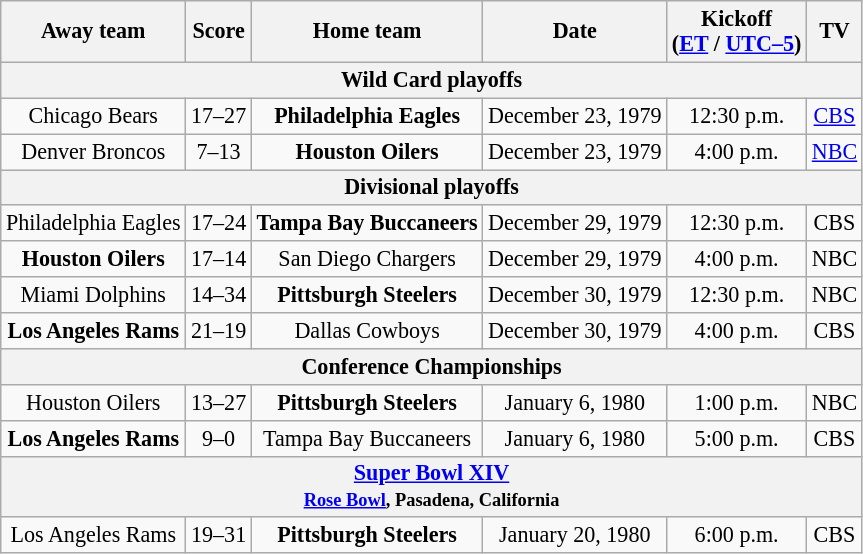<table class="wikitable" style="font-size:92%; text-align:center;">
<tr>
<th>Away team</th>
<th>Score</th>
<th>Home team</th>
<th>Date</th>
<th>Kickoff<br>(<a href='#'>ET</a> / <a href='#'>UTC–5</a>)</th>
<th>TV</th>
</tr>
<tr>
<th colspan="6">Wild Card playoffs</th>
</tr>
<tr>
<td>Chicago Bears</td>
<td>17–27</td>
<td><strong>Philadelphia Eagles</strong></td>
<td>December 23, 1979</td>
<td>12:30 p.m.</td>
<td><a href='#'>CBS</a></td>
</tr>
<tr>
<td>Denver Broncos</td>
<td>7–13</td>
<td><strong>Houston Oilers</strong></td>
<td>December 23, 1979</td>
<td>4:00 p.m.</td>
<td><a href='#'>NBC</a></td>
</tr>
<tr>
<th colspan="6">Divisional playoffs</th>
</tr>
<tr>
<td>Philadelphia Eagles</td>
<td>17–24</td>
<td><strong>Tampa Bay Buccaneers</strong></td>
<td>December 29, 1979</td>
<td>12:30 p.m.</td>
<td>CBS</td>
</tr>
<tr>
<td><strong>Houston Oilers</strong></td>
<td>17–14</td>
<td>San Diego Chargers</td>
<td>December 29, 1979</td>
<td>4:00 p.m.</td>
<td>NBC</td>
</tr>
<tr>
<td>Miami Dolphins</td>
<td>14–34</td>
<td><strong>Pittsburgh Steelers</strong></td>
<td>December 30, 1979</td>
<td>12:30 p.m.</td>
<td>NBC</td>
</tr>
<tr>
<td><strong>Los Angeles Rams</strong></td>
<td>21–19</td>
<td>Dallas Cowboys</td>
<td>December 30, 1979</td>
<td>4:00 p.m.</td>
<td>CBS</td>
</tr>
<tr>
<th colspan="6">Conference Championships</th>
</tr>
<tr>
<td>Houston Oilers</td>
<td>13–27</td>
<td><strong>Pittsburgh Steelers</strong></td>
<td>January 6, 1980</td>
<td>1:00 p.m.</td>
<td>NBC</td>
</tr>
<tr>
<td><strong>Los Angeles Rams</strong></td>
<td>9–0</td>
<td>Tampa Bay Buccaneers</td>
<td>January 6, 1980</td>
<td>5:00 p.m.</td>
<td>CBS</td>
</tr>
<tr>
<th colspan="6"><a href='#'>Super Bowl XIV</a><br><small><a href='#'>Rose Bowl</a>, Pasadena, California</small></th>
</tr>
<tr>
<td>Los Angeles Rams</td>
<td>19–31</td>
<td><strong>Pittsburgh Steelers</strong></td>
<td>January 20, 1980</td>
<td>6:00 p.m.</td>
<td>CBS</td>
</tr>
</table>
